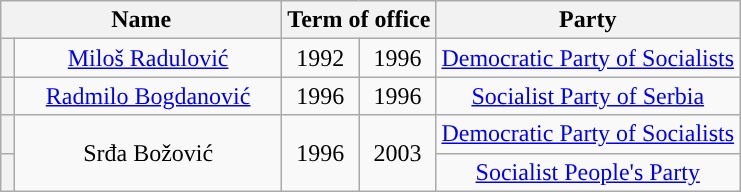<table class="wikitable" style="text-align:center">
<tr>
<th colspan=2 width=180>Name<br></th>
<th colspan=2>Term of office</th>
<th>Party</th>
</tr>
<tr>
<th style="background:"></th>
<td><a href='#'>Miloš Radulović</a><br></td>
<td>1992</td>
<td>1996</td>
<td><a href='#'>Democratic Party of Socialists</a></td>
</tr>
<tr>
<th style="background:"></th>
<td><a href='#'>Radmilo Bogdanović</a><br></td>
<td>1996</td>
<td>1996</td>
<td><a href='#'>Socialist Party of Serbia</a></td>
</tr>
<tr>
<th style="background:"></th>
<td rowspan=2>Srđa Božović<br></td>
<td rowspan=2>1996</td>
<td rowspan=2>2003</td>
<td><a href='#'>Democratic Party of Socialists</a></td>
</tr>
<tr>
<th style="background:"></th>
<td><a href='#'>Socialist People's Party</a></td>
</tr>
</table>
